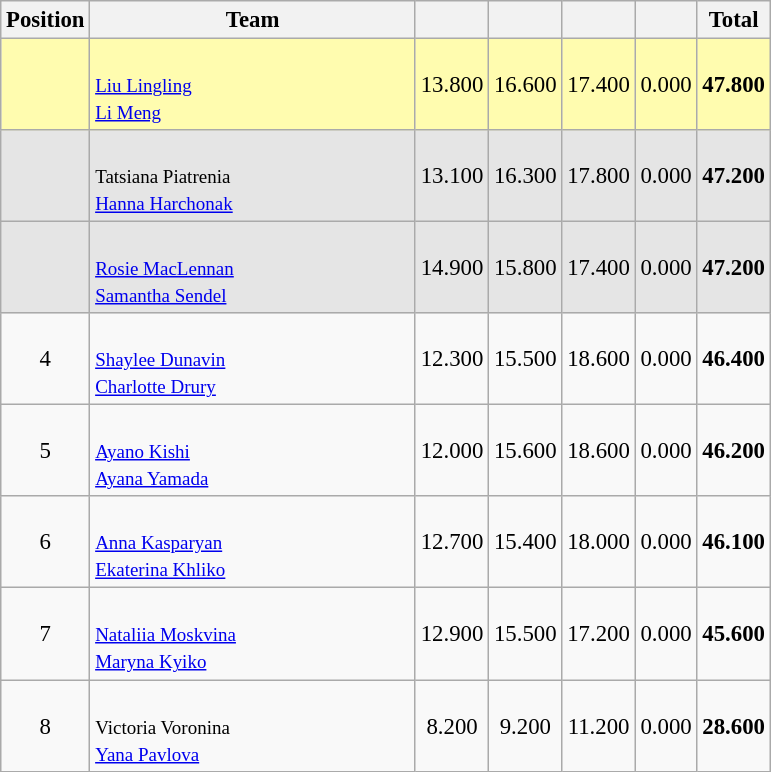<table class="wikitable sortable" style="text-align:center; font-size:95%">
<tr>
<th scope=col>Position</th>
<th scope="col" style="width:210px;">Team</th>
<th scope=col></th>
<th scope=col></th>
<th scope=col></th>
<th scope=col></th>
<th scope=col;>Total</th>
</tr>
<tr style="background:#fffcaf;">
<td rowspan=1></td>
<td style="text-align:left;"><br><small><a href='#'>Liu Lingling</a><br><a href='#'>Li Meng</a></small></td>
<td>13.800</td>
<td>16.600</td>
<td>17.400</td>
<td>0.000</td>
<td><strong>47.800</strong></td>
</tr>
<tr style="background:#e5e5e5;">
<td rowspan=1></td>
<td style="text-align:left;"><br><small>Tatsiana Piatrenia<br><a href='#'>Hanna Harchonak</a></small></td>
<td>13.100</td>
<td>16.300</td>
<td>17.800</td>
<td>0.000</td>
<td><strong>47.200</strong></td>
</tr>
<tr style="background:#e5e5e5;">
<td rowspan=1></td>
<td style="text-align:left;"><br><small><a href='#'>Rosie MacLennan</a><br><a href='#'>Samantha Sendel</a></small></td>
<td>14.900</td>
<td>15.800</td>
<td>17.400</td>
<td>0.000</td>
<td><strong>47.200</strong></td>
</tr>
<tr>
<td scope=row style="text-align:center">4</td>
<td style="text-align:left;"><br><small><a href='#'>Shaylee Dunavin</a><br><a href='#'>Charlotte Drury</a></small></td>
<td>12.300</td>
<td>15.500</td>
<td>18.600</td>
<td>0.000</td>
<td><strong>46.400</strong></td>
</tr>
<tr>
<td scope=row style="text-align:center">5</td>
<td style="text-align:left;"><br><small><a href='#'>Ayano Kishi</a><br><a href='#'>Ayana Yamada</a></small></td>
<td>12.000</td>
<td>15.600</td>
<td>18.600</td>
<td>0.000</td>
<td><strong>46.200</strong></td>
</tr>
<tr>
<td scope=row style="text-align:center">6</td>
<td style="text-align:left;"><br><small><a href='#'>Anna Kasparyan</a><br><a href='#'>Ekaterina Khliko</a></small></td>
<td>12.700</td>
<td>15.400</td>
<td>18.000</td>
<td>0.000</td>
<td><strong>46.100</strong></td>
</tr>
<tr>
<td scope=row style="text-align:center">7</td>
<td style="text-align:left;"><br><small><a href='#'>Nataliia Moskvina</a><br><a href='#'>Maryna Kyiko</a></small></td>
<td>12.900</td>
<td>15.500</td>
<td>17.200</td>
<td>0.000</td>
<td><strong>45.600</strong></td>
</tr>
<tr>
<td scope=row style="text-align:center">8</td>
<td style="text-align:left;"><br><small>Victoria Voronina<br><a href='#'>Yana Pavlova</a></small></td>
<td>8.200</td>
<td>9.200</td>
<td>11.200</td>
<td>0.000</td>
<td><strong>28.600</strong></td>
</tr>
</table>
